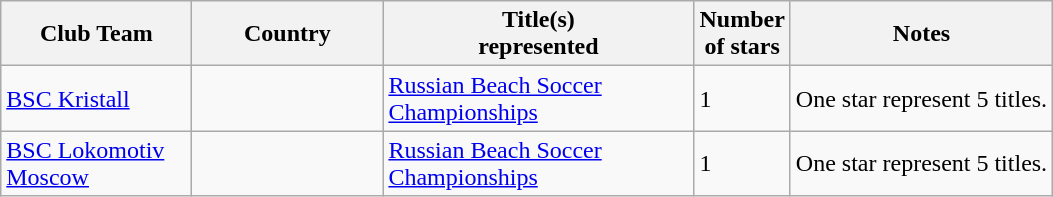<table class="wikitable sortable">
<tr>
<th width=120>Club Team</th>
<th width=120>Country</th>
<th width=200>Title(s)<br>represented</th>
<th>Number<br>of stars</th>
<th class="unsortable">Notes</th>
</tr>
<tr>
<td><a href='#'>BSC Kristall</a></td>
<td></td>
<td><a href='#'>Russian Beach Soccer Championships</a></td>
<td>1</td>
<td>One star represent 5 titles.</td>
</tr>
<tr>
<td><a href='#'>BSC Lokomotiv Moscow</a></td>
<td></td>
<td><a href='#'>Russian Beach Soccer Championships</a></td>
<td>1</td>
<td>One star represent 5 titles.</td>
</tr>
</table>
